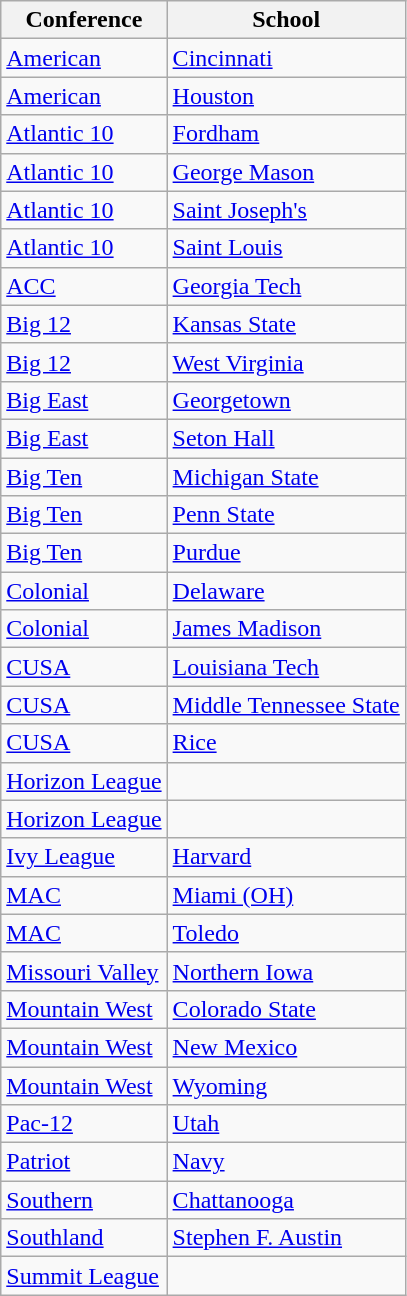<table class="wikitable sortable">
<tr>
<th>Conference</th>
<th>School</th>
</tr>
<tr>
<td><a href='#'>American</a></td>
<td><a href='#'>Cincinnati</a></td>
</tr>
<tr>
<td><a href='#'>American</a></td>
<td><a href='#'>Houston</a></td>
</tr>
<tr>
<td><a href='#'>Atlantic 10</a></td>
<td><a href='#'>Fordham</a></td>
</tr>
<tr>
<td><a href='#'>Atlantic 10</a></td>
<td><a href='#'>George Mason</a></td>
</tr>
<tr>
<td><a href='#'>Atlantic 10</a></td>
<td><a href='#'>Saint Joseph's</a></td>
</tr>
<tr>
<td><a href='#'>Atlantic 10</a></td>
<td><a href='#'>Saint Louis</a></td>
</tr>
<tr>
<td><a href='#'>ACC</a></td>
<td><a href='#'>Georgia Tech</a></td>
</tr>
<tr>
<td><a href='#'>Big 12</a></td>
<td><a href='#'>Kansas State</a></td>
</tr>
<tr>
<td><a href='#'>Big 12</a></td>
<td><a href='#'>West Virginia</a></td>
</tr>
<tr>
<td><a href='#'>Big East</a></td>
<td><a href='#'>Georgetown</a></td>
</tr>
<tr>
<td><a href='#'>Big East</a></td>
<td><a href='#'>Seton Hall</a></td>
</tr>
<tr>
<td><a href='#'>Big Ten</a></td>
<td><a href='#'>Michigan State</a></td>
</tr>
<tr>
<td><a href='#'>Big Ten</a></td>
<td><a href='#'>Penn State</a></td>
</tr>
<tr>
<td><a href='#'>Big Ten</a></td>
<td><a href='#'>Purdue</a></td>
</tr>
<tr>
<td><a href='#'>Colonial</a></td>
<td><a href='#'>Delaware</a></td>
</tr>
<tr>
<td><a href='#'>Colonial</a></td>
<td><a href='#'>James Madison</a></td>
</tr>
<tr>
<td><a href='#'>CUSA</a></td>
<td><a href='#'>Louisiana Tech</a></td>
</tr>
<tr>
<td><a href='#'>CUSA</a></td>
<td><a href='#'>Middle Tennessee State</a></td>
</tr>
<tr>
<td><a href='#'>CUSA</a></td>
<td><a href='#'>Rice</a></td>
</tr>
<tr>
<td><a href='#'>Horizon League</a></td>
<td></td>
</tr>
<tr>
<td><a href='#'>Horizon League</a></td>
<td></td>
</tr>
<tr>
<td><a href='#'>Ivy League</a></td>
<td><a href='#'>Harvard</a></td>
</tr>
<tr>
<td><a href='#'>MAC</a></td>
<td><a href='#'>Miami (OH)</a></td>
</tr>
<tr>
<td><a href='#'>MAC</a></td>
<td><a href='#'>Toledo</a></td>
</tr>
<tr>
<td><a href='#'>Missouri Valley</a></td>
<td><a href='#'>Northern Iowa</a></td>
</tr>
<tr>
<td><a href='#'>Mountain West</a></td>
<td><a href='#'>Colorado State</a></td>
</tr>
<tr>
<td><a href='#'>Mountain West</a></td>
<td><a href='#'>New Mexico</a></td>
</tr>
<tr>
<td><a href='#'>Mountain West</a></td>
<td><a href='#'>Wyoming</a></td>
</tr>
<tr>
<td><a href='#'>Pac-12</a></td>
<td><a href='#'>Utah</a></td>
</tr>
<tr>
<td><a href='#'>Patriot</a></td>
<td><a href='#'>Navy</a></td>
</tr>
<tr>
<td><a href='#'>Southern</a></td>
<td><a href='#'>Chattanooga</a></td>
</tr>
<tr>
<td><a href='#'>Southland</a></td>
<td><a href='#'>Stephen F. Austin</a></td>
</tr>
<tr>
<td><a href='#'>Summit League</a></td>
<td></td>
</tr>
</table>
